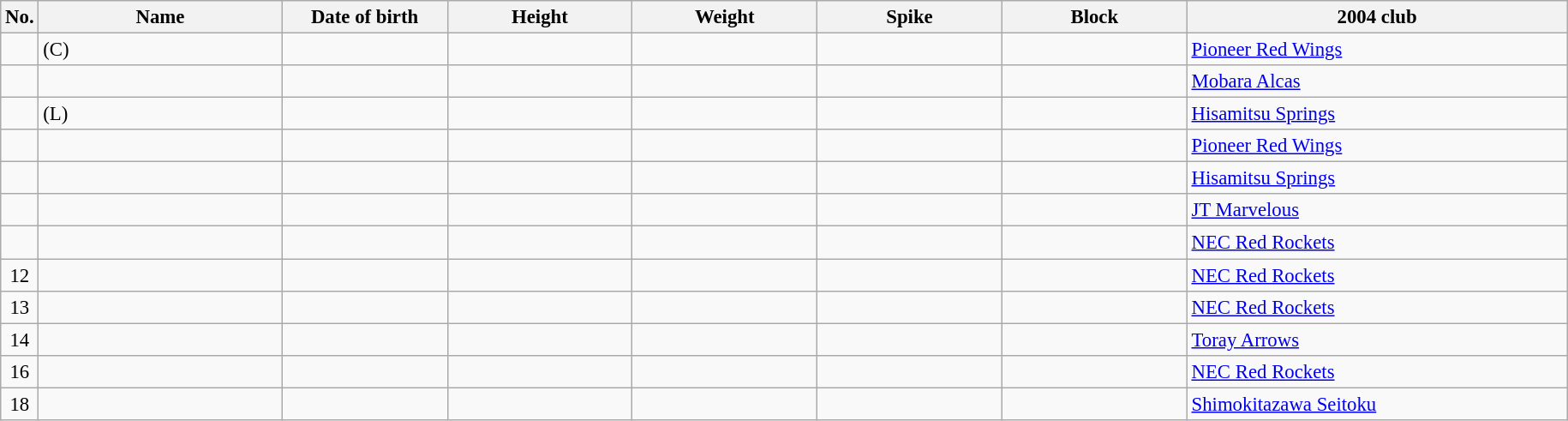<table class="wikitable sortable" style="font-size:95%; text-align:center;">
<tr>
<th>No.</th>
<th style="width:12em">Name</th>
<th style="width:8em">Date of birth</th>
<th style="width:9em">Height</th>
<th style="width:9em">Weight</th>
<th style="width:9em">Spike</th>
<th style="width:9em">Block</th>
<th style="width:19em">2004 club</th>
</tr>
<tr>
<td></td>
<td style="text-align:left;"> (C)</td>
<td style="text-align:right;"></td>
<td></td>
<td></td>
<td></td>
<td></td>
<td style="text-align:left;"> <a href='#'>Pioneer Red Wings</a></td>
</tr>
<tr>
<td></td>
<td style="text-align:left;"></td>
<td style="text-align:right;"></td>
<td></td>
<td></td>
<td></td>
<td></td>
<td style="text-align:left;"> <a href='#'>Mobara Alcas</a></td>
</tr>
<tr>
<td></td>
<td style="text-align:left;"> (L)</td>
<td style="text-align:right;"></td>
<td></td>
<td></td>
<td></td>
<td></td>
<td style="text-align:left;"> <a href='#'>Hisamitsu Springs</a></td>
</tr>
<tr>
<td></td>
<td style="text-align:left;"></td>
<td style="text-align:right;"></td>
<td></td>
<td></td>
<td></td>
<td></td>
<td style="text-align:left;"> <a href='#'>Pioneer Red Wings</a></td>
</tr>
<tr>
<td></td>
<td style="text-align:left;"></td>
<td style="text-align:right;"></td>
<td></td>
<td></td>
<td></td>
<td></td>
<td style="text-align:left;"> <a href='#'>Hisamitsu Springs</a></td>
</tr>
<tr>
<td></td>
<td style="text-align:left;"></td>
<td style="text-align:right;"></td>
<td></td>
<td></td>
<td></td>
<td></td>
<td style="text-align:left;"> <a href='#'>JT Marvelous</a></td>
</tr>
<tr>
<td></td>
<td style="text-align:left;"></td>
<td style="text-align:right;"></td>
<td></td>
<td></td>
<td></td>
<td></td>
<td style="text-align:left;"> <a href='#'>NEC Red Rockets</a></td>
</tr>
<tr>
<td>12</td>
<td style="text-align:left;"></td>
<td style="text-align:right;"></td>
<td></td>
<td></td>
<td></td>
<td></td>
<td style="text-align:left;"> <a href='#'>NEC Red Rockets</a></td>
</tr>
<tr>
<td>13</td>
<td style="text-align:left;"></td>
<td style="text-align:right;"></td>
<td></td>
<td></td>
<td></td>
<td></td>
<td style="text-align:left;"> <a href='#'>NEC Red Rockets</a></td>
</tr>
<tr>
<td>14</td>
<td style="text-align:left;"></td>
<td style="text-align:right;"></td>
<td></td>
<td></td>
<td></td>
<td></td>
<td style="text-align:left;"> <a href='#'>Toray Arrows</a></td>
</tr>
<tr>
<td>16</td>
<td style="text-align:left;"></td>
<td style="text-align:right;"></td>
<td></td>
<td></td>
<td></td>
<td></td>
<td style="text-align:left;"> <a href='#'>NEC Red Rockets</a></td>
</tr>
<tr>
<td>18</td>
<td style="text-align:left;"></td>
<td style="text-align:right;"></td>
<td></td>
<td></td>
<td></td>
<td></td>
<td style="text-align:left;"> <a href='#'>Shimokitazawa Seitoku</a></td>
</tr>
</table>
